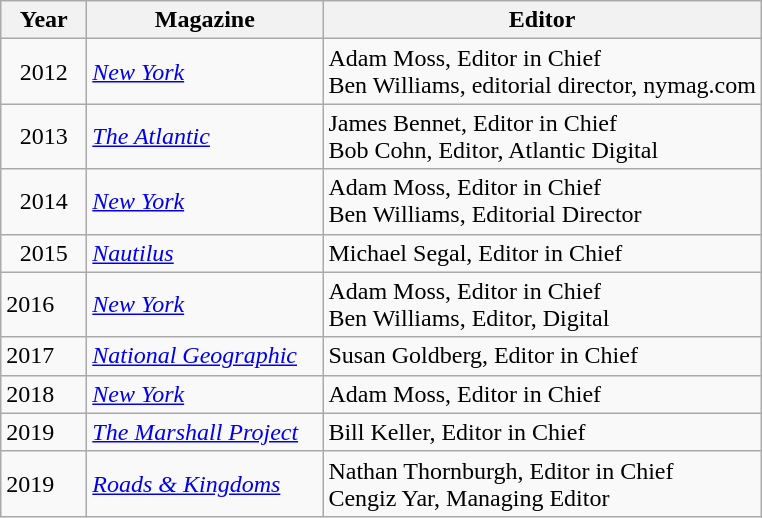<table class="sortable wikitable plainrowheaders">
<tr>
<th scope="col" style="width:50px;">Year</th>
<th scope="col" style="width:150px;">Magazine</th>
<th>Editor</th>
</tr>
<tr>
<td align=center>2012</td>
<td><em><a href='#'>New York</a></em></td>
<td>Adam Moss, Editor in Chief<br>Ben Williams, editorial director, nymag.com</td>
</tr>
<tr>
<td align=center>2013</td>
<td><em><a href='#'>The Atlantic</a></em></td>
<td>James Bennet, Editor in Chief<br>Bob Cohn, Editor, Atlantic Digital</td>
</tr>
<tr>
<td align=center>2014</td>
<td><em><a href='#'>New York</a></em></td>
<td>Adam Moss, Editor in Chief<br>Ben Williams, Editorial Director</td>
</tr>
<tr>
<td align=center>2015</td>
<td><em><a href='#'>Nautilus</a></em></td>
<td>Michael Segal, Editor in Chief</td>
</tr>
<tr>
<td>2016</td>
<td><em><a href='#'>New York</a></em></td>
<td>Adam Moss, Editor in Chief<br>Ben Williams, Editor, Digital</td>
</tr>
<tr>
<td>2017</td>
<td><em><a href='#'>National Geographic</a></em></td>
<td>Susan Goldberg, Editor in Chief</td>
</tr>
<tr>
<td>2018</td>
<td><em><a href='#'>New York</a></em></td>
<td>Adam Moss, Editor in Chief</td>
</tr>
<tr>
<td>2019</td>
<td><em><a href='#'>The Marshall Project</a></em></td>
<td>Bill Keller, Editor in Chief</td>
</tr>
<tr>
<td>2019</td>
<td><em><a href='#'>Roads & Kingdoms</a></em></td>
<td>Nathan Thornburgh, Editor in Chief<br>Cengiz Yar, Managing Editor</td>
</tr>
</table>
